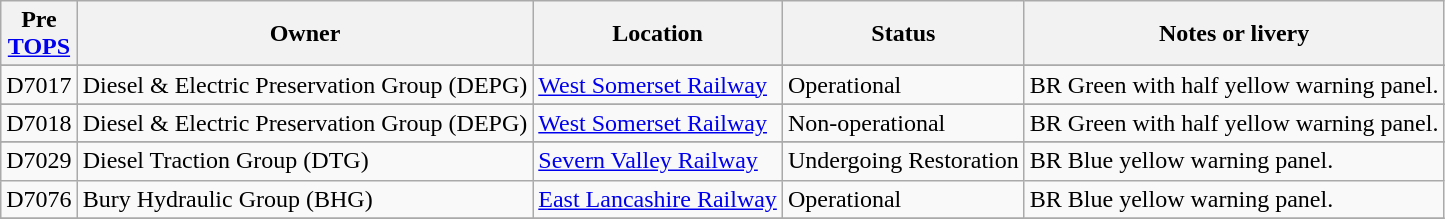<table class="wikitable sortable">
<tr>
<th>Pre<br><a href='#'>TOPS</a></th>
<th>Owner</th>
<th>Location</th>
<th>Status</th>
<th>Notes or livery</th>
</tr>
<tr>
</tr>
<tr>
<td align=center>D7017</td>
<td>Diesel & Electric Preservation Group (DEPG)</td>
<td><a href='#'>West Somerset Railway</a></td>
<td>Operational</td>
<td>BR Green with half yellow warning panel.</td>
</tr>
<tr>
</tr>
<tr>
<td align=center>D7018</td>
<td>Diesel & Electric Preservation Group (DEPG)</td>
<td><a href='#'>West Somerset Railway</a></td>
<td>Non-operational</td>
<td>BR Green with half yellow warning panel.</td>
</tr>
<tr>
</tr>
<tr>
<td align=center>D7029</td>
<td>Diesel Traction Group (DTG)</td>
<td><a href='#'>Severn Valley Railway</a></td>
<td>Undergoing Restoration</td>
<td>BR Blue yellow warning panel.</td>
</tr>
<tr>
<td align=center>D7076</td>
<td>Bury Hydraulic Group (BHG)</td>
<td><a href='#'>East Lancashire Railway</a></td>
<td>Operational</td>
<td>BR Blue yellow warning panel.</td>
</tr>
<tr>
</tr>
</table>
